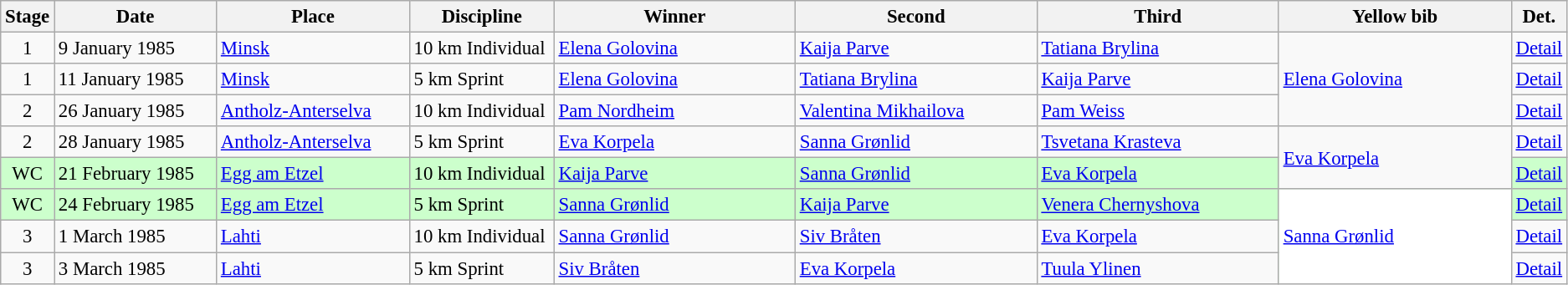<table class="wikitable" style="font-size:95%;">
<tr>
<th width="10">Stage</th>
<th width="125">Date</th>
<th width="150">Place</th>
<th width="110">Discipline</th>
<th width="190">Winner</th>
<th width="190">Second</th>
<th width="190">Third</th>
<th width="183">Yellow bib <br> </th>
<th width="8">Det.</th>
</tr>
<tr>
<td align=center>1</td>
<td>9 January 1985</td>
<td> <a href='#'>Minsk</a></td>
<td>10 km Individual</td>
<td> <a href='#'>Elena Golovina</a></td>
<td> <a href='#'>Kaija Parve</a></td>
<td> <a href='#'>Tatiana Brylina</a></td>
<td rowspan="3"> <a href='#'>Elena Golovina</a></td>
<td><a href='#'>Detail</a></td>
</tr>
<tr>
<td align=center>1</td>
<td>11 January 1985</td>
<td> <a href='#'>Minsk</a></td>
<td>5 km Sprint</td>
<td> <a href='#'>Elena Golovina</a></td>
<td> <a href='#'>Tatiana Brylina</a></td>
<td> <a href='#'>Kaija Parve</a></td>
<td><a href='#'>Detail</a></td>
</tr>
<tr>
<td align=center>2</td>
<td>26 January 1985</td>
<td> <a href='#'>Antholz-Anterselva</a></td>
<td>10 km Individual</td>
<td> <a href='#'>Pam Nordheim</a></td>
<td> <a href='#'>Valentina Mikhailova</a></td>
<td> <a href='#'>Pam Weiss</a></td>
<td><a href='#'>Detail</a></td>
</tr>
<tr>
<td align=center>2</td>
<td>28 January 1985</td>
<td> <a href='#'>Antholz-Anterselva</a></td>
<td>5 km Sprint</td>
<td> <a href='#'>Eva Korpela</a></td>
<td> <a href='#'>Sanna Grønlid</a></td>
<td> <a href='#'>Tsvetana Krasteva</a></td>
<td rowspan="2"> <a href='#'>Eva Korpela</a></td>
<td><a href='#'>Detail</a></td>
</tr>
<tr style="background:#CCFFCC">
<td align=center>WC</td>
<td>21 February 1985</td>
<td> <a href='#'>Egg am Etzel</a></td>
<td>10 km Individual</td>
<td> <a href='#'>Kaija Parve</a></td>
<td> <a href='#'>Sanna Grønlid</a></td>
<td> <a href='#'>Eva Korpela</a></td>
<td><a href='#'>Detail</a></td>
</tr>
<tr style="background:#CCFFCC">
<td align=center>WC</td>
<td>24 February 1985</td>
<td> <a href='#'>Egg am Etzel</a></td>
<td>5 km Sprint</td>
<td> <a href='#'>Sanna Grønlid</a></td>
<td> <a href='#'>Kaija Parve</a></td>
<td> <a href='#'>Venera Chernyshova</a></td>
<td rowspan="3" style="background:white"> <a href='#'>Sanna Grønlid</a></td>
<td><a href='#'>Detail</a></td>
</tr>
<tr>
<td align=center>3</td>
<td>1 March 1985</td>
<td> <a href='#'>Lahti</a></td>
<td>10 km Individual</td>
<td> <a href='#'>Sanna Grønlid</a></td>
<td> <a href='#'>Siv Bråten</a></td>
<td> <a href='#'>Eva Korpela</a></td>
<td><a href='#'>Detail</a></td>
</tr>
<tr>
<td align=center>3</td>
<td>3 March 1985</td>
<td> <a href='#'>Lahti</a></td>
<td>5 km Sprint</td>
<td> <a href='#'>Siv Bråten</a></td>
<td> <a href='#'>Eva Korpela</a></td>
<td> <a href='#'>Tuula Ylinen</a></td>
<td><a href='#'>Detail</a></td>
</tr>
</table>
